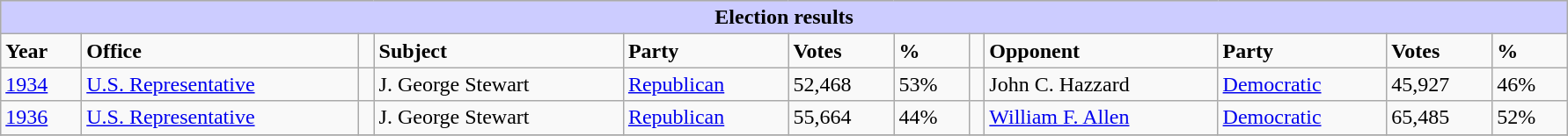<table class=wikitable style="width: 94%" style="text-align: center;" align="center">
<tr bgcolor=#cccccc>
<th colspan=12 style="background: #ccccff;">Election results</th>
</tr>
<tr>
<td><strong>Year</strong></td>
<td><strong>Office</strong></td>
<td></td>
<td><strong>Subject</strong></td>
<td><strong>Party</strong></td>
<td><strong>Votes</strong></td>
<td><strong>%</strong></td>
<td></td>
<td><strong>Opponent</strong></td>
<td><strong>Party</strong></td>
<td><strong>Votes</strong></td>
<td><strong>%</strong></td>
</tr>
<tr>
<td><a href='#'>1934</a></td>
<td><a href='#'>U.S. Representative</a></td>
<td></td>
<td>J. George Stewart</td>
<td><a href='#'>Republican</a></td>
<td>52,468</td>
<td>53%</td>
<td></td>
<td>John C. Hazzard</td>
<td><a href='#'>Democratic</a></td>
<td>45,927</td>
<td>46%</td>
</tr>
<tr>
<td><a href='#'>1936</a></td>
<td><a href='#'>U.S. Representative</a></td>
<td></td>
<td>J. George Stewart</td>
<td><a href='#'>Republican</a></td>
<td>55,664</td>
<td>44%</td>
<td></td>
<td><a href='#'>William F. Allen</a></td>
<td><a href='#'>Democratic</a></td>
<td>65,485</td>
<td>52%</td>
</tr>
<tr>
</tr>
</table>
